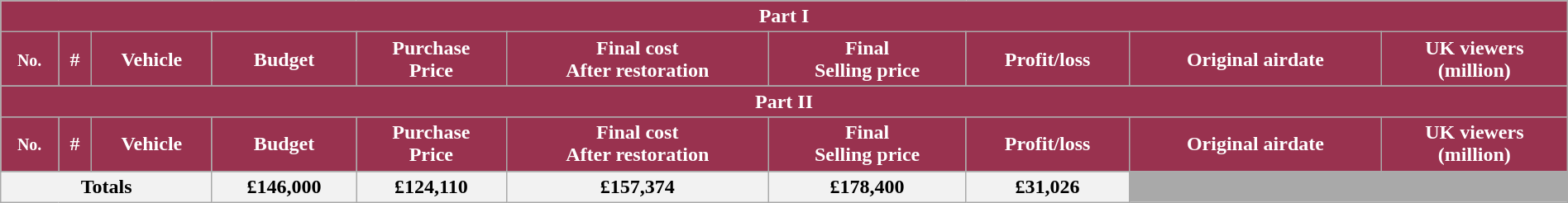<table class="wikitable plainrowheaders" style="width: 100%; margin-right: 0;">
<tr style="color:white">
<th colspan="12;" style="background-color: #99324F; color:#FFFFFF;"><span></span><strong>Part I</strong></th>
</tr>
<tr style="color:white">
<th style="background:#99324F;"><small>No.</small></th>
<th style="background:#99324F;">#</th>
<th style="background:#99324F;">Vehicle</th>
<th style="background:#99324F;">Budget</th>
<th style="background:#99324F;">Purchase<br>Price</th>
<th style="background:#99324F;">Final cost<br>After restoration</th>
<th style="background:#99324F;">Final<br>Selling price</th>
<th style="background:#99324F;">Profit/loss</th>
<th style="background:#99324F;">Original airdate</th>
<th style="background:#99324F;">UK viewers<br>(million)</th>
</tr>
<tr>
</tr>
<tr>
<th colspan="12;" style="background-color: #99324F; color:#FFFFFF;"><span></span><strong>Part II</strong></th>
</tr>
<tr style="color:white">
<th style="background:#99324F;"><small>No.</small></th>
<th style="background:#99324F;">#</th>
<th style="background:#99324F;">Vehicle</th>
<th style="background:#99324F;">Budget</th>
<th style="background:#99324F;">Purchase<br>Price</th>
<th style="background:#99324F;">Final cost<br>After restoration</th>
<th style="background:#99324F;">Final<br>Selling price</th>
<th style="background:#99324F;">Profit/loss</th>
<th style="background:#99324F;">Original airdate</th>
<th style="background:#99324F;">UK viewers<br>(million)</th>
</tr>
<tr>
</tr>
<tr>
<th colspan="3;">Totals</th>
<th>£146,000</th>
<th>£124,110</th>
<th>£157,374</th>
<th>£178,400</th>
<th>£31,026</th>
<th colspan="2" style="background:darkgrey;"></th>
</tr>
</table>
